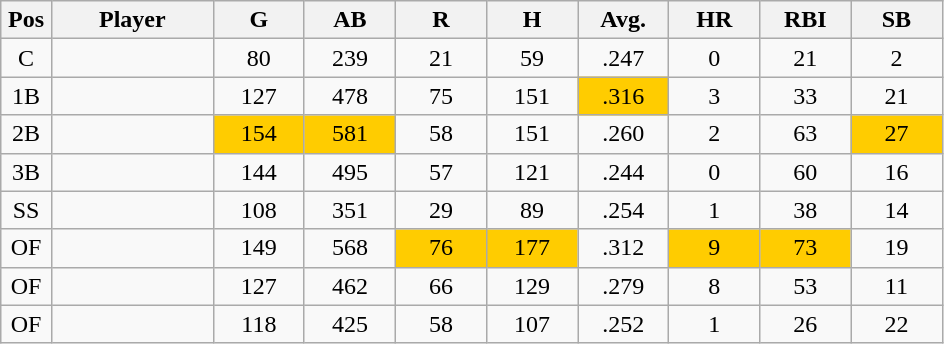<table class="wikitable sortable">
<tr>
<th bgcolor="#DDDDFF" width="5%">Pos</th>
<th bgcolor="#DDDDFF" width="16%">Player</th>
<th bgcolor="#DDDDFF" width="9%">G</th>
<th bgcolor="#DDDDFF" width="9%">AB</th>
<th bgcolor="#DDDDFF" width="9%">R</th>
<th bgcolor="#DDDDFF" width="9%">H</th>
<th bgcolor="#DDDDFF" width="9%">Avg.</th>
<th bgcolor="#DDDDFF" width="9%">HR</th>
<th bgcolor="#DDDDFF" width="9%">RBI</th>
<th bgcolor="#DDDDFF" width="9%">SB</th>
</tr>
<tr align="center">
<td>C</td>
<td></td>
<td>80</td>
<td>239</td>
<td>21</td>
<td>59</td>
<td>.247</td>
<td>0</td>
<td>21</td>
<td>2</td>
</tr>
<tr align="center">
<td>1B</td>
<td></td>
<td>127</td>
<td>478</td>
<td>75</td>
<td>151</td>
<td bgcolor=#ffcc00>.316</td>
<td>3</td>
<td>33</td>
<td>21</td>
</tr>
<tr align="center">
<td>2B</td>
<td></td>
<td bgcolor=#ffcc00>154</td>
<td bgcolor=#ffcc00>581</td>
<td>58</td>
<td>151</td>
<td>.260</td>
<td>2</td>
<td>63</td>
<td bgcolor=#ffcc00>27</td>
</tr>
<tr align="center">
<td>3B</td>
<td></td>
<td>144</td>
<td>495</td>
<td>57</td>
<td>121</td>
<td>.244</td>
<td>0</td>
<td>60</td>
<td>16</td>
</tr>
<tr align="center">
<td>SS</td>
<td></td>
<td>108</td>
<td>351</td>
<td>29</td>
<td>89</td>
<td>.254</td>
<td>1</td>
<td>38</td>
<td>14</td>
</tr>
<tr align="center">
<td>OF</td>
<td></td>
<td>149</td>
<td>568</td>
<td bgcolor=#ffcc00>76</td>
<td bgcolor=#ffcc00>177</td>
<td>.312</td>
<td bgcolor=#ffcc00>9</td>
<td bgcolor=#ffcc00>73</td>
<td>19</td>
</tr>
<tr align="center">
<td>OF</td>
<td></td>
<td>127</td>
<td>462</td>
<td>66</td>
<td>129</td>
<td>.279</td>
<td>8</td>
<td>53</td>
<td>11</td>
</tr>
<tr align="center">
<td>OF</td>
<td></td>
<td>118</td>
<td>425</td>
<td>58</td>
<td>107</td>
<td>.252</td>
<td>1</td>
<td>26</td>
<td>22</td>
</tr>
</table>
